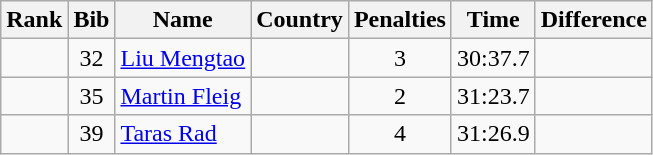<table class="wikitable sortable" style="text-align:center">
<tr>
<th>Rank</th>
<th>Bib</th>
<th>Name</th>
<th>Country</th>
<th>Penalties</th>
<th>Time</th>
<th>Difference</th>
</tr>
<tr>
<td></td>
<td>32</td>
<td align="left"><a href='#'>Liu Mengtao</a></td>
<td align="left"></td>
<td>3</td>
<td>30:37.7</td>
<td></td>
</tr>
<tr>
<td></td>
<td>35</td>
<td align="left"><a href='#'>Martin Fleig</a></td>
<td align="left"></td>
<td>2</td>
<td>31:23.7</td>
<td></td>
</tr>
<tr>
<td></td>
<td>39</td>
<td align="left"><a href='#'>Taras Rad</a></td>
<td align="left"></td>
<td>4</td>
<td>31:26.9</td>
<td></td>
</tr>
</table>
